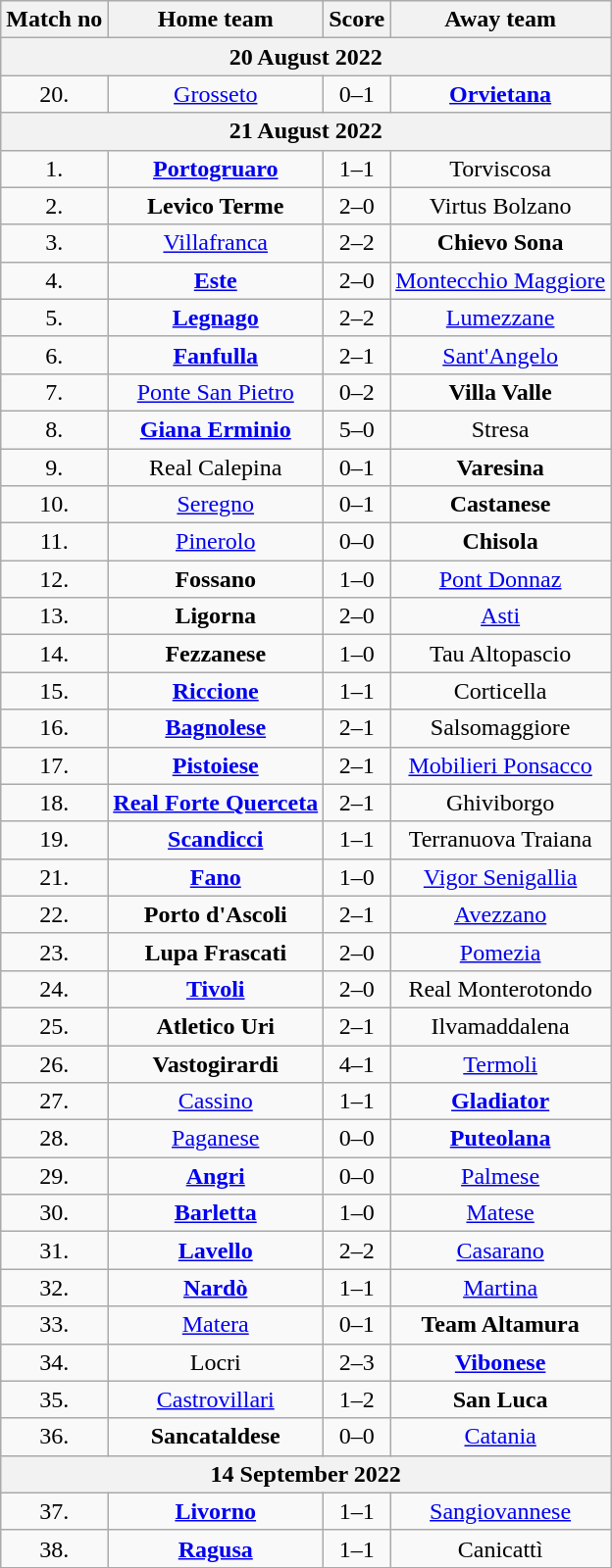<table class="wikitable" style="text-align: center">
<tr>
<th>Match no</th>
<th>Home team</th>
<th>Score</th>
<th>Away team</th>
</tr>
<tr>
<th colspan="4">20 August 2022</th>
</tr>
<tr>
<td>20.</td>
<td><a href='#'>Grosseto</a></td>
<td>0–1</td>
<td><strong><a href='#'>Orvietana</a></strong></td>
</tr>
<tr>
<th colspan="4">21 August 2022</th>
</tr>
<tr>
<td>1.</td>
<td><strong><a href='#'>Portogruaro</a></strong></td>
<td>1–1 </td>
<td>Torviscosa</td>
</tr>
<tr>
<td>2.</td>
<td><strong>Levico Terme</strong></td>
<td>2–0</td>
<td>Virtus Bolzano</td>
</tr>
<tr>
<td>3.</td>
<td><a href='#'>Villafranca</a></td>
<td>2–2 </td>
<td><strong>Chievo Sona</strong></td>
</tr>
<tr>
<td>4.</td>
<td><strong><a href='#'>Este</a></strong></td>
<td>2–0</td>
<td><a href='#'>Montecchio Maggiore</a></td>
</tr>
<tr>
<td>5.</td>
<td><strong><a href='#'>Legnago</a></strong></td>
<td>2–2 </td>
<td><a href='#'>Lumezzane</a></td>
</tr>
<tr>
<td>6.</td>
<td><strong><a href='#'>Fanfulla</a></strong></td>
<td>2–1</td>
<td><a href='#'>Sant'Angelo</a></td>
</tr>
<tr>
<td>7.</td>
<td><a href='#'>Ponte San Pietro</a></td>
<td>0–2</td>
<td><strong>Villa Valle</strong></td>
</tr>
<tr>
<td>8.</td>
<td><strong><a href='#'>Giana Erminio</a></strong></td>
<td>5–0</td>
<td>Stresa</td>
</tr>
<tr>
<td>9.</td>
<td>Real Calepina</td>
<td>0–1</td>
<td><strong>Varesina</strong></td>
</tr>
<tr>
<td>10.</td>
<td><a href='#'>Seregno</a></td>
<td>0–1</td>
<td><strong>Castanese</strong></td>
</tr>
<tr>
<td>11.</td>
<td><a href='#'>Pinerolo</a></td>
<td>0–0 </td>
<td><strong>Chisola</strong></td>
</tr>
<tr>
<td>12.</td>
<td><strong>Fossano</strong></td>
<td>1–0</td>
<td><a href='#'>Pont Donnaz</a></td>
</tr>
<tr>
<td>13.</td>
<td><strong>Ligorna</strong></td>
<td>2–0</td>
<td><a href='#'>Asti</a></td>
</tr>
<tr>
<td>14.</td>
<td><strong>Fezzanese</strong></td>
<td>1–0</td>
<td>Tau Altopascio</td>
</tr>
<tr>
<td>15.</td>
<td><strong><a href='#'>Riccione</a></strong></td>
<td>1–1 </td>
<td>Corticella</td>
</tr>
<tr>
<td>16.</td>
<td><strong><a href='#'>Bagnolese</a></strong></td>
<td>2–1</td>
<td>Salsomaggiore</td>
</tr>
<tr>
<td>17.</td>
<td><strong><a href='#'>Pistoiese</a></strong></td>
<td>2–1</td>
<td><a href='#'>Mobilieri Ponsacco</a></td>
</tr>
<tr>
<td>18.</td>
<td><strong><a href='#'>Real Forte Querceta</a></strong></td>
<td>2–1</td>
<td>Ghiviborgo</td>
</tr>
<tr>
<td>19.</td>
<td><strong><a href='#'>Scandicci</a></strong></td>
<td>1–1 </td>
<td>Terranuova Traiana</td>
</tr>
<tr>
<td>21.</td>
<td><strong><a href='#'>Fano</a></strong></td>
<td>1–0</td>
<td><a href='#'>Vigor Senigallia</a></td>
</tr>
<tr>
<td>22.</td>
<td><strong>Porto d'Ascoli</strong></td>
<td>2–1</td>
<td><a href='#'>Avezzano</a></td>
</tr>
<tr>
<td>23.</td>
<td><strong>Lupa Frascati</strong></td>
<td>2–0</td>
<td><a href='#'>Pomezia</a></td>
</tr>
<tr>
<td>24.</td>
<td><strong><a href='#'>Tivoli</a></strong></td>
<td>2–0</td>
<td>Real Monterotondo</td>
</tr>
<tr>
<td>25.</td>
<td><strong>Atletico Uri</strong></td>
<td>2–1</td>
<td>Ilvamaddalena</td>
</tr>
<tr>
<td>26.</td>
<td><strong>Vastogirardi</strong></td>
<td>4–1</td>
<td><a href='#'>Termoli</a></td>
</tr>
<tr>
<td>27.</td>
<td><a href='#'>Cassino</a></td>
<td>1–1 </td>
<td><strong><a href='#'>Gladiator</a></strong></td>
</tr>
<tr>
<td>28.</td>
<td><a href='#'>Paganese</a></td>
<td>0–0 </td>
<td><strong><a href='#'>Puteolana</a></strong></td>
</tr>
<tr>
<td>29.</td>
<td><strong><a href='#'>Angri</a></strong></td>
<td>0–0 </td>
<td><a href='#'>Palmese</a></td>
</tr>
<tr>
<td>30.</td>
<td><strong><a href='#'>Barletta</a></strong></td>
<td>1–0</td>
<td><a href='#'>Matese</a></td>
</tr>
<tr>
<td>31.</td>
<td><strong><a href='#'>Lavello</a></strong></td>
<td>2–2 </td>
<td><a href='#'>Casarano</a></td>
</tr>
<tr>
<td>32.</td>
<td><strong><a href='#'>Nardò</a></strong></td>
<td>1–1 </td>
<td><a href='#'>Martina</a></td>
</tr>
<tr>
<td>33.</td>
<td><a href='#'>Matera</a></td>
<td>0–1</td>
<td><strong>Team Altamura</strong></td>
</tr>
<tr>
<td>34.</td>
<td>Locri</td>
<td>2–3</td>
<td><strong><a href='#'>Vibonese</a></strong></td>
</tr>
<tr>
<td>35.</td>
<td><a href='#'>Castrovillari</a></td>
<td>1–2</td>
<td><strong>San Luca</strong></td>
</tr>
<tr>
<td>36.</td>
<td><strong>Sancataldese</strong></td>
<td>0–0 </td>
<td><a href='#'>Catania</a></td>
</tr>
<tr>
<th colspan="4">14 September 2022</th>
</tr>
<tr>
<td>37.</td>
<td><strong><a href='#'>Livorno</a></strong></td>
<td>1–1 </td>
<td><a href='#'>Sangiovannese</a></td>
</tr>
<tr>
<td>38.</td>
<td><strong><a href='#'>Ragusa</a></strong></td>
<td>1–1 </td>
<td>Canicattì</td>
</tr>
</table>
